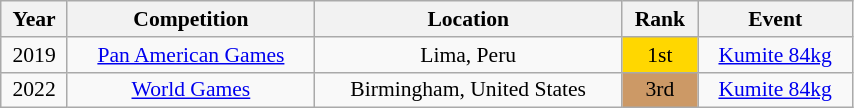<table class="wikitable sortable" width=45% style="font-size:90%; text-align:center;">
<tr>
<th>Year</th>
<th>Competition</th>
<th>Location</th>
<th>Rank</th>
<th>Event</th>
</tr>
<tr>
<td>2019</td>
<td><a href='#'>Pan American Games</a></td>
<td>Lima, Peru</td>
<td bgcolor="gold">1st</td>
<td><a href='#'>Kumite 84kg</a></td>
</tr>
<tr>
<td>2022</td>
<td><a href='#'>World Games</a></td>
<td>Birmingham, United States</td>
<td bgcolor="cc9966">3rd</td>
<td><a href='#'>Kumite 84kg</a></td>
</tr>
</table>
